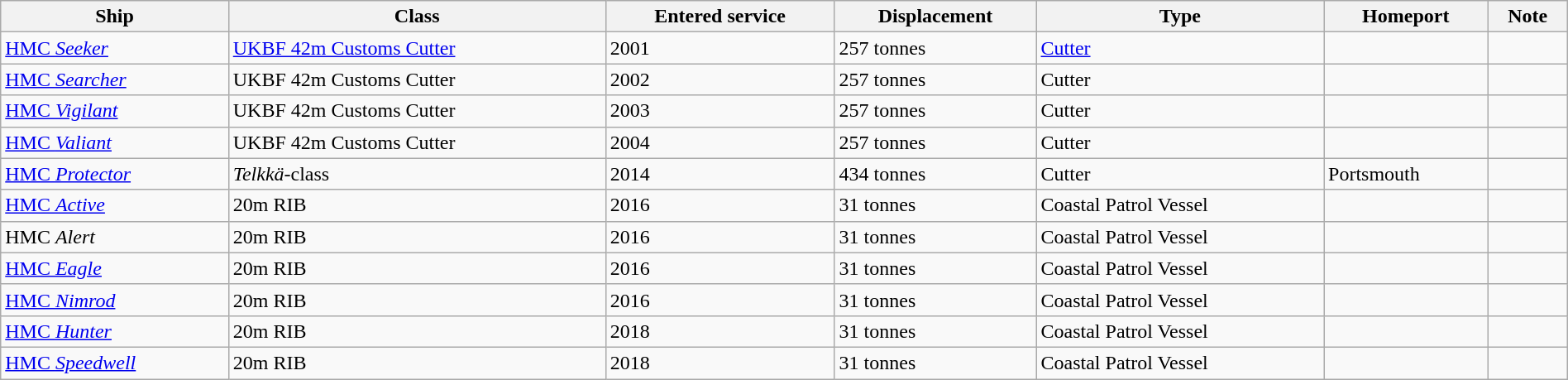<table class="wikitable" style="margin:auto; width:100%;">
<tr>
<th style="text-align:center;">Ship</th>
<th style="text-align:center;">Class</th>
<th style="text-align:center;">Entered service</th>
<th style="text-align:center;">Displacement</th>
<th style="text-align:center;">Type</th>
<th style="text-align:center;">Homeport</th>
<th style="text-align:center;">Note</th>
</tr>
<tr>
<td><a href='#'>HMC <em>Seeker</em></a></td>
<td><a href='#'>UKBF 42m Customs Cutter</a></td>
<td>2001</td>
<td>257 tonnes</td>
<td><a href='#'>Cutter</a></td>
<td></td>
<td></td>
</tr>
<tr>
<td><a href='#'>HMC <em>Searcher</em></a></td>
<td>UKBF 42m Customs Cutter</td>
<td>2002</td>
<td>257 tonnes</td>
<td>Cutter</td>
<td></td>
<td></td>
</tr>
<tr>
<td><a href='#'>HMC <em>Vigilant</em></a></td>
<td>UKBF 42m Customs Cutter</td>
<td>2003</td>
<td>257 tonnes</td>
<td>Cutter</td>
<td></td>
<td></td>
</tr>
<tr>
<td><a href='#'>HMC <em>Valiant</em></a></td>
<td>UKBF 42m Customs Cutter</td>
<td>2004</td>
<td>257 tonnes</td>
<td>Cutter</td>
<td></td>
<td></td>
</tr>
<tr>
<td><a href='#'>HMC <em>Protector</em></a></td>
<td><em>Telkkä</em>-class</td>
<td>2014</td>
<td>434 tonnes</td>
<td>Cutter</td>
<td>Portsmouth</td>
<td></td>
</tr>
<tr>
<td><a href='#'>HMC <em>Active</em></a></td>
<td>20m RIB</td>
<td>2016</td>
<td>31 tonnes</td>
<td>Coastal Patrol Vessel</td>
<td></td>
<td></td>
</tr>
<tr>
<td>HMC <em>Alert</em></td>
<td>20m RIB</td>
<td>2016</td>
<td>31 tonnes</td>
<td>Coastal Patrol Vessel</td>
<td></td>
<td></td>
</tr>
<tr>
<td><a href='#'>HMC <em>Eagle</em></a></td>
<td>20m RIB</td>
<td>2016</td>
<td>31 tonnes</td>
<td>Coastal Patrol Vessel</td>
<td></td>
<td></td>
</tr>
<tr>
<td><a href='#'>HMC <em>Nimrod</em></a></td>
<td>20m RIB</td>
<td>2016</td>
<td>31 tonnes</td>
<td>Coastal Patrol Vessel</td>
<td></td>
<td></td>
</tr>
<tr>
<td><a href='#'>HMC <em>Hunter</em></a></td>
<td>20m RIB</td>
<td>2018</td>
<td>31 tonnes</td>
<td>Coastal Patrol Vessel</td>
<td></td>
<td></td>
</tr>
<tr>
<td><a href='#'>HMC <em>Speedwell</em></a></td>
<td>20m RIB</td>
<td>2018</td>
<td>31 tonnes</td>
<td>Coastal Patrol Vessel</td>
<td></td>
<td></td>
</tr>
</table>
